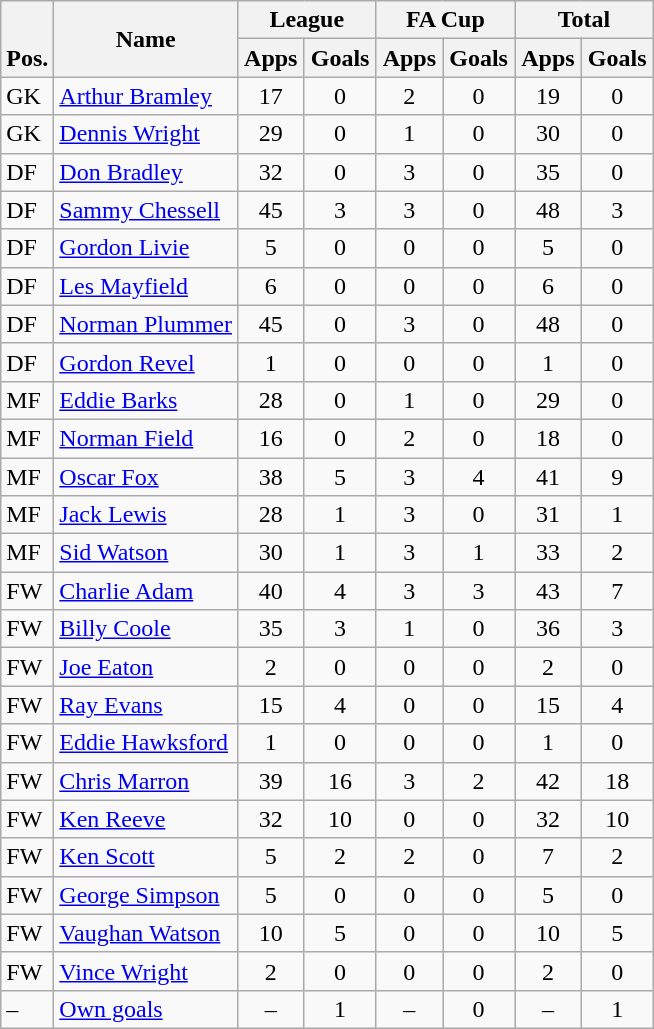<table class="wikitable" style="text-align:center">
<tr>
<th rowspan="2" valign="bottom">Pos.</th>
<th rowspan="2">Name</th>
<th colspan="2" width="85">League</th>
<th colspan="2" width="85">FA Cup</th>
<th colspan="2" width="85">Total</th>
</tr>
<tr>
<th>Apps</th>
<th>Goals</th>
<th>Apps</th>
<th>Goals</th>
<th>Apps</th>
<th>Goals</th>
</tr>
<tr>
<td align="left">GK</td>
<td align="left"> <a href='#'>Arthur Bramley</a></td>
<td>17</td>
<td>0</td>
<td>2</td>
<td>0</td>
<td>19</td>
<td>0</td>
</tr>
<tr>
<td align="left">GK</td>
<td align="left"> <a href='#'>Dennis Wright</a></td>
<td>29</td>
<td>0</td>
<td>1</td>
<td>0</td>
<td>30</td>
<td>0</td>
</tr>
<tr>
<td align="left">DF</td>
<td align="left"> <a href='#'>Don Bradley</a></td>
<td>32</td>
<td>0</td>
<td>3</td>
<td>0</td>
<td>35</td>
<td>0</td>
</tr>
<tr>
<td align="left">DF</td>
<td align="left"> <a href='#'>Sammy Chessell</a></td>
<td>45</td>
<td>3</td>
<td>3</td>
<td>0</td>
<td>48</td>
<td>3</td>
</tr>
<tr>
<td align="left">DF</td>
<td align="left"> <a href='#'>Gordon Livie</a></td>
<td>5</td>
<td>0</td>
<td>0</td>
<td>0</td>
<td>5</td>
<td>0</td>
</tr>
<tr>
<td align="left">DF</td>
<td align="left"> <a href='#'>Les Mayfield</a></td>
<td>6</td>
<td>0</td>
<td>0</td>
<td>0</td>
<td>6</td>
<td>0</td>
</tr>
<tr>
<td align="left">DF</td>
<td align="left"> <a href='#'>Norman Plummer</a></td>
<td>45</td>
<td>0</td>
<td>3</td>
<td>0</td>
<td>48</td>
<td>0</td>
</tr>
<tr>
<td align="left">DF</td>
<td align="left"> <a href='#'>Gordon Revel</a></td>
<td>1</td>
<td>0</td>
<td>0</td>
<td>0</td>
<td>1</td>
<td>0</td>
</tr>
<tr>
<td align="left">MF</td>
<td align="left"> <a href='#'>Eddie Barks</a></td>
<td>28</td>
<td>0</td>
<td>1</td>
<td>0</td>
<td>29</td>
<td>0</td>
</tr>
<tr>
<td align="left">MF</td>
<td align="left"> <a href='#'>Norman Field</a></td>
<td>16</td>
<td>0</td>
<td>2</td>
<td>0</td>
<td>18</td>
<td>0</td>
</tr>
<tr>
<td align="left">MF</td>
<td align="left"> <a href='#'>Oscar Fox</a></td>
<td>38</td>
<td>5</td>
<td>3</td>
<td>4</td>
<td>41</td>
<td>9</td>
</tr>
<tr>
<td align="left">MF</td>
<td align="left"> <a href='#'>Jack Lewis</a></td>
<td>28</td>
<td>1</td>
<td>3</td>
<td>0</td>
<td>31</td>
<td>1</td>
</tr>
<tr>
<td align="left">MF</td>
<td align="left"> <a href='#'>Sid Watson</a></td>
<td>30</td>
<td>1</td>
<td>3</td>
<td>1</td>
<td>33</td>
<td>2</td>
</tr>
<tr>
<td align="left">FW</td>
<td align="left"> <a href='#'>Charlie Adam</a></td>
<td>40</td>
<td>4</td>
<td>3</td>
<td>3</td>
<td>43</td>
<td>7</td>
</tr>
<tr>
<td align="left">FW</td>
<td align="left"> <a href='#'>Billy Coole</a></td>
<td>35</td>
<td>3</td>
<td>1</td>
<td>0</td>
<td>36</td>
<td>3</td>
</tr>
<tr>
<td align="left">FW</td>
<td align="left"> <a href='#'>Joe Eaton</a></td>
<td>2</td>
<td>0</td>
<td>0</td>
<td>0</td>
<td>2</td>
<td>0</td>
</tr>
<tr>
<td align="left">FW</td>
<td align="left"> <a href='#'>Ray Evans</a></td>
<td>15</td>
<td>4</td>
<td>0</td>
<td>0</td>
<td>15</td>
<td>4</td>
</tr>
<tr>
<td align="left">FW</td>
<td align="left"> <a href='#'>Eddie Hawksford</a></td>
<td>1</td>
<td>0</td>
<td>0</td>
<td>0</td>
<td>1</td>
<td>0</td>
</tr>
<tr>
<td align="left">FW</td>
<td align="left"> <a href='#'>Chris Marron</a></td>
<td>39</td>
<td>16</td>
<td>3</td>
<td>2</td>
<td>42</td>
<td>18</td>
</tr>
<tr>
<td align="left">FW</td>
<td align="left"> <a href='#'>Ken Reeve</a></td>
<td>32</td>
<td>10</td>
<td>0</td>
<td>0</td>
<td>32</td>
<td>10</td>
</tr>
<tr>
<td align="left">FW</td>
<td align="left"> <a href='#'>Ken Scott</a></td>
<td>5</td>
<td>2</td>
<td>2</td>
<td>0</td>
<td>7</td>
<td>2</td>
</tr>
<tr>
<td align="left">FW</td>
<td align="left"> <a href='#'>George Simpson</a></td>
<td>5</td>
<td>0</td>
<td>0</td>
<td>0</td>
<td>5</td>
<td>0</td>
</tr>
<tr>
<td align="left">FW</td>
<td align="left"> <a href='#'>Vaughan Watson</a></td>
<td>10</td>
<td>5</td>
<td>0</td>
<td>0</td>
<td>10</td>
<td>5</td>
</tr>
<tr>
<td align="left">FW</td>
<td align="left"> <a href='#'>Vince Wright</a></td>
<td>2</td>
<td>0</td>
<td>0</td>
<td>0</td>
<td>2</td>
<td>0</td>
</tr>
<tr>
<td align="left">–</td>
<td align="left"><a href='#'>Own goals</a></td>
<td>–</td>
<td>1</td>
<td>–</td>
<td>0</td>
<td>–</td>
<td>1</td>
</tr>
</table>
